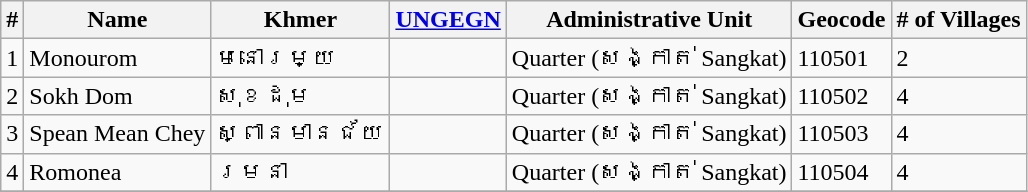<table class="wikitable sortable">
<tr>
<th>#</th>
<th>Name</th>
<th>Khmer</th>
<th><a href='#'>UNGEGN</a></th>
<th>Administrative Unit</th>
<th>Geocode</th>
<th># of Villages</th>
</tr>
<tr>
<td>1</td>
<td>Monourom</td>
<td>មនោរម្យ</td>
<td></td>
<td>Quarter (សង្កាត់ Sangkat)</td>
<td>110501</td>
<td>2</td>
</tr>
<tr>
<td>2</td>
<td>Sokh Dom</td>
<td>សុខដុម</td>
<td></td>
<td>Quarter (សង្កាត់ Sangkat)</td>
<td>110502</td>
<td>4</td>
</tr>
<tr>
<td>3</td>
<td>Spean Mean Chey</td>
<td>ស្ពានមានជ័យ</td>
<td></td>
<td>Quarter (សង្កាត់ Sangkat)</td>
<td>110503</td>
<td>4</td>
</tr>
<tr>
<td>4</td>
<td>Romonea</td>
<td>រមនា</td>
<td></td>
<td>Quarter (សង្កាត់ Sangkat)</td>
<td>110504</td>
<td>4</td>
</tr>
<tr>
</tr>
</table>
